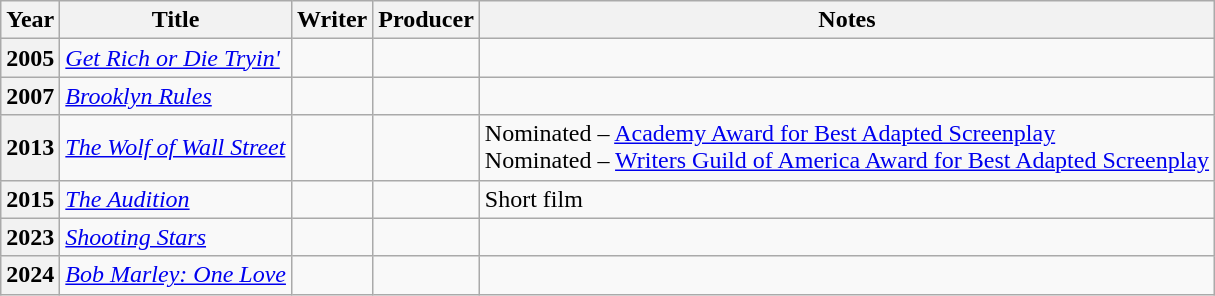<table class="wikitable plainrowheaders">
<tr>
<th scope="col">Year</th>
<th scope="col">Title</th>
<th scope="col">Writer</th>
<th scope="col">Producer</th>
<th scope="col">Notes</th>
</tr>
<tr>
<th scope=row>2005</th>
<td><em><a href='#'>Get Rich or Die Tryin'</a></em></td>
<td></td>
<td></td>
<td></td>
</tr>
<tr>
<th scope=row>2007</th>
<td><em><a href='#'>Brooklyn Rules</a></em></td>
<td></td>
<td></td>
<td></td>
</tr>
<tr>
<th scope=row>2013</th>
<td><em><a href='#'>The Wolf of Wall Street</a></em></td>
<td></td>
<td></td>
<td>Nominated – <a href='#'>Academy Award for Best Adapted Screenplay</a><br>Nominated – <a href='#'>Writers Guild of America Award for Best Adapted Screenplay</a></td>
</tr>
<tr>
<th scope=row>2015</th>
<td><em><a href='#'>The Audition</a></em></td>
<td></td>
<td></td>
<td>Short film</td>
</tr>
<tr>
<th scope=row>2023</th>
<td><em><a href='#'>Shooting Stars</a></em></td>
<td></td>
<td></td>
<td></td>
</tr>
<tr>
<th scope=row>2024</th>
<td><em><a href='#'>Bob Marley: One Love</a></em></td>
<td></td>
<td></td>
<td></td>
</tr>
</table>
